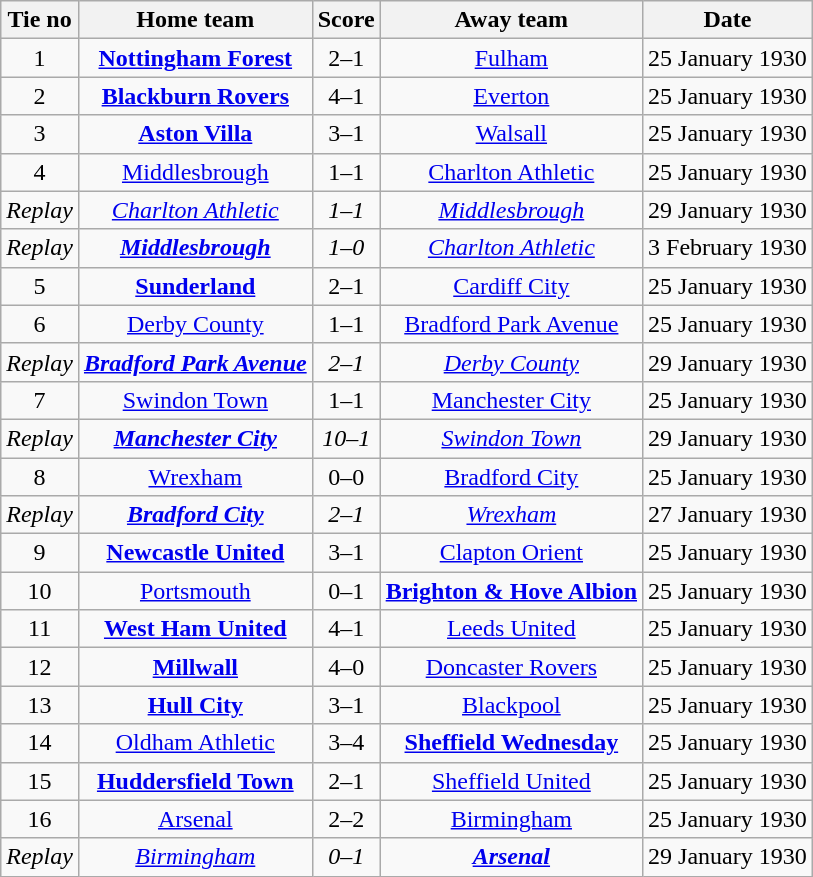<table class="wikitable" style="text-align: center">
<tr>
<th>Tie no</th>
<th>Home team</th>
<th>Score</th>
<th>Away team</th>
<th>Date</th>
</tr>
<tr>
<td>1</td>
<td><strong><a href='#'>Nottingham Forest</a></strong></td>
<td>2–1</td>
<td><a href='#'>Fulham</a></td>
<td>25 January 1930</td>
</tr>
<tr>
<td>2</td>
<td><strong><a href='#'>Blackburn Rovers</a></strong></td>
<td>4–1</td>
<td><a href='#'>Everton</a></td>
<td>25 January 1930</td>
</tr>
<tr>
<td>3</td>
<td><strong><a href='#'>Aston Villa</a></strong></td>
<td>3–1</td>
<td><a href='#'>Walsall</a></td>
<td>25 January 1930</td>
</tr>
<tr>
<td>4</td>
<td><a href='#'>Middlesbrough</a></td>
<td>1–1</td>
<td><a href='#'>Charlton Athletic</a></td>
<td>25 January 1930</td>
</tr>
<tr>
<td><em>Replay</em></td>
<td><em><a href='#'>Charlton Athletic</a></em></td>
<td><em>1–1</em></td>
<td><em><a href='#'>Middlesbrough</a></em></td>
<td>29 January 1930</td>
</tr>
<tr>
<td><em>Replay</em></td>
<td><strong><em><a href='#'>Middlesbrough</a></em></strong></td>
<td><em>1–0</em></td>
<td><em><a href='#'>Charlton Athletic</a></em></td>
<td>3 February 1930</td>
</tr>
<tr>
<td>5</td>
<td><strong><a href='#'>Sunderland</a></strong></td>
<td>2–1</td>
<td><a href='#'>Cardiff City</a></td>
<td>25 January 1930</td>
</tr>
<tr>
<td>6</td>
<td><a href='#'>Derby County</a></td>
<td>1–1</td>
<td><a href='#'>Bradford Park Avenue</a></td>
<td>25 January 1930</td>
</tr>
<tr>
<td><em>Replay</em></td>
<td><strong><em><a href='#'>Bradford Park Avenue</a></em></strong></td>
<td><em>2–1</em></td>
<td><em><a href='#'>Derby County</a></em></td>
<td>29 January 1930</td>
</tr>
<tr>
<td>7</td>
<td><a href='#'>Swindon Town</a></td>
<td>1–1</td>
<td><a href='#'>Manchester City</a></td>
<td>25 January 1930</td>
</tr>
<tr>
<td><em>Replay</em></td>
<td><strong><em><a href='#'>Manchester City</a></em></strong></td>
<td><em>10–1</em></td>
<td><em><a href='#'>Swindon Town</a></em></td>
<td>29 January 1930</td>
</tr>
<tr>
<td>8</td>
<td><a href='#'>Wrexham</a></td>
<td>0–0</td>
<td><a href='#'>Bradford City</a></td>
<td>25 January 1930</td>
</tr>
<tr>
<td><em>Replay</em></td>
<td><strong><em><a href='#'>Bradford City</a></em></strong></td>
<td><em>2–1</em></td>
<td><em><a href='#'>Wrexham</a></em></td>
<td>27 January 1930</td>
</tr>
<tr>
<td>9</td>
<td><strong><a href='#'>Newcastle United</a></strong></td>
<td>3–1</td>
<td><a href='#'>Clapton Orient</a></td>
<td>25 January 1930</td>
</tr>
<tr>
<td>10</td>
<td><a href='#'>Portsmouth</a></td>
<td>0–1</td>
<td><strong><a href='#'>Brighton & Hove Albion</a></strong></td>
<td>25 January 1930</td>
</tr>
<tr>
<td>11</td>
<td><strong><a href='#'>West Ham United</a></strong></td>
<td>4–1</td>
<td><a href='#'>Leeds United</a></td>
<td>25 January 1930</td>
</tr>
<tr>
<td>12</td>
<td><strong><a href='#'>Millwall</a></strong></td>
<td>4–0</td>
<td><a href='#'>Doncaster Rovers</a></td>
<td>25 January 1930</td>
</tr>
<tr>
<td>13</td>
<td><strong><a href='#'>Hull City</a></strong></td>
<td>3–1</td>
<td><a href='#'>Blackpool</a></td>
<td>25 January 1930</td>
</tr>
<tr>
<td>14</td>
<td><a href='#'>Oldham Athletic</a></td>
<td>3–4</td>
<td><strong><a href='#'>Sheffield Wednesday</a></strong></td>
<td>25 January 1930</td>
</tr>
<tr>
<td>15</td>
<td><strong><a href='#'>Huddersfield Town</a></strong></td>
<td>2–1</td>
<td><a href='#'>Sheffield United</a></td>
<td>25 January 1930</td>
</tr>
<tr>
<td>16</td>
<td><a href='#'>Arsenal</a></td>
<td>2–2</td>
<td><a href='#'>Birmingham</a></td>
<td>25 January 1930</td>
</tr>
<tr>
<td><em>Replay</em></td>
<td><em><a href='#'>Birmingham</a></em></td>
<td><em>0–1</em></td>
<td><strong><em><a href='#'>Arsenal</a></em></strong></td>
<td>29 January 1930</td>
</tr>
</table>
